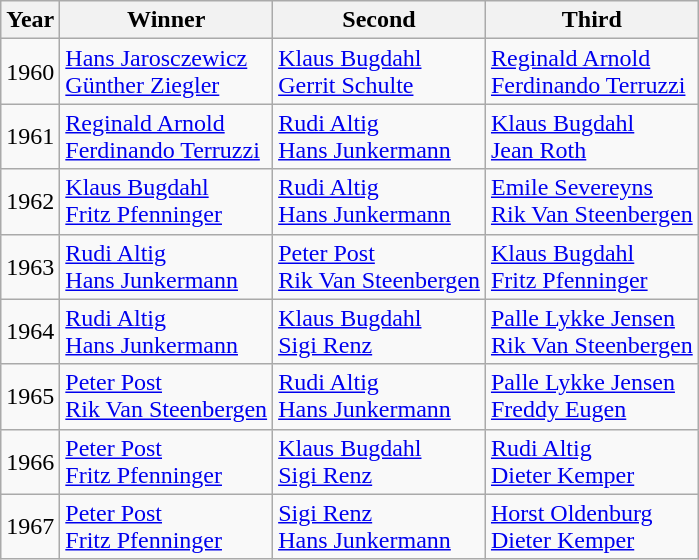<table style="margin-bottom: 10px;" data-cx-mt-provider="Apertium" class="wikitable">
<tr>
<th>Year</th>
<th>Winner</th>
<th>Second</th>
<th>Third</th>
</tr>
<tr>
<td>1960</td>
<td> <a href='#'>Hans Jarosczewicz</a> <br>  <a href='#'>Günther Ziegler</a></td>
<td> <a href='#'>Klaus Bugdahl</a> <br>  <a href='#'>Gerrit Schulte</a></td>
<td> <a href='#'>Reginald Arnold</a> <br>  <a href='#'>Ferdinando Terruzzi</a></td>
</tr>
<tr>
<td>1961</td>
<td> <a href='#'>Reginald Arnold</a> <br>  <a href='#'>Ferdinando Terruzzi</a></td>
<td> <a href='#'>Rudi Altig</a> <br>  <a href='#'>Hans Junkermann</a></td>
<td> <a href='#'>Klaus Bugdahl</a> <br>  <a href='#'>Jean Roth</a></td>
</tr>
<tr>
<td>1962</td>
<td> <a href='#'>Klaus Bugdahl</a> <br>  <a href='#'>Fritz Pfenninger</a></td>
<td> <a href='#'>Rudi Altig</a> <br>  <a href='#'>Hans Junkermann</a></td>
<td> <a href='#'>Emile Severeyns</a> <br>  <a href='#'>Rik Van Steenbergen</a></td>
</tr>
<tr>
<td>1963</td>
<td> <a href='#'>Rudi Altig</a> <br>  <a href='#'>Hans Junkermann</a></td>
<td> <a href='#'>Peter Post</a> <br>  <a href='#'>Rik Van Steenbergen</a></td>
<td> <a href='#'>Klaus Bugdahl</a> <br>  <a href='#'>Fritz Pfenninger</a></td>
</tr>
<tr>
<td>1964</td>
<td> <a href='#'>Rudi Altig</a> <br>  <a href='#'>Hans Junkermann</a></td>
<td> <a href='#'>Klaus Bugdahl</a> <br>  <a href='#'>Sigi Renz</a></td>
<td> <a href='#'>Palle Lykke Jensen</a> <br>  <a href='#'>Rik Van Steenbergen</a></td>
</tr>
<tr>
<td>1965</td>
<td> <a href='#'>Peter Post</a> <br>  <a href='#'>Rik Van Steenbergen</a></td>
<td> <a href='#'>Rudi Altig</a> <br>  <a href='#'>Hans Junkermann</a></td>
<td> <a href='#'>Palle Lykke Jensen</a> <br>  <a href='#'>Freddy Eugen</a></td>
</tr>
<tr>
<td>1966</td>
<td> <a href='#'>Peter Post</a> <br>  <a href='#'>Fritz Pfenninger</a></td>
<td> <a href='#'>Klaus Bugdahl</a> <br>  <a href='#'>Sigi Renz</a></td>
<td> <a href='#'>Rudi Altig</a> <br>  <a href='#'>Dieter Kemper</a></td>
</tr>
<tr>
<td>1967</td>
<td> <a href='#'>Peter Post</a> <br>  <a href='#'>Fritz Pfenninger</a></td>
<td> <a href='#'>Sigi Renz</a><br>  <a href='#'>Hans Junkermann</a></td>
<td> <a href='#'>Horst Oldenburg</a> <br>  <a href='#'>Dieter Kemper</a></td>
</tr>
</table>
